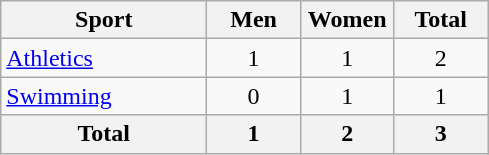<table class="wikitable sortable" style="text-align:center;">
<tr>
<th width=130>Sport</th>
<th width=55>Men</th>
<th width=55>Women</th>
<th width=55>Total</th>
</tr>
<tr>
<td align=left><a href='#'>Athletics</a></td>
<td>1</td>
<td>1</td>
<td>2</td>
</tr>
<tr>
<td align=left><a href='#'>Swimming</a></td>
<td>0</td>
<td>1</td>
<td>1</td>
</tr>
<tr>
<th>Total</th>
<th>1</th>
<th>2</th>
<th>3</th>
</tr>
</table>
